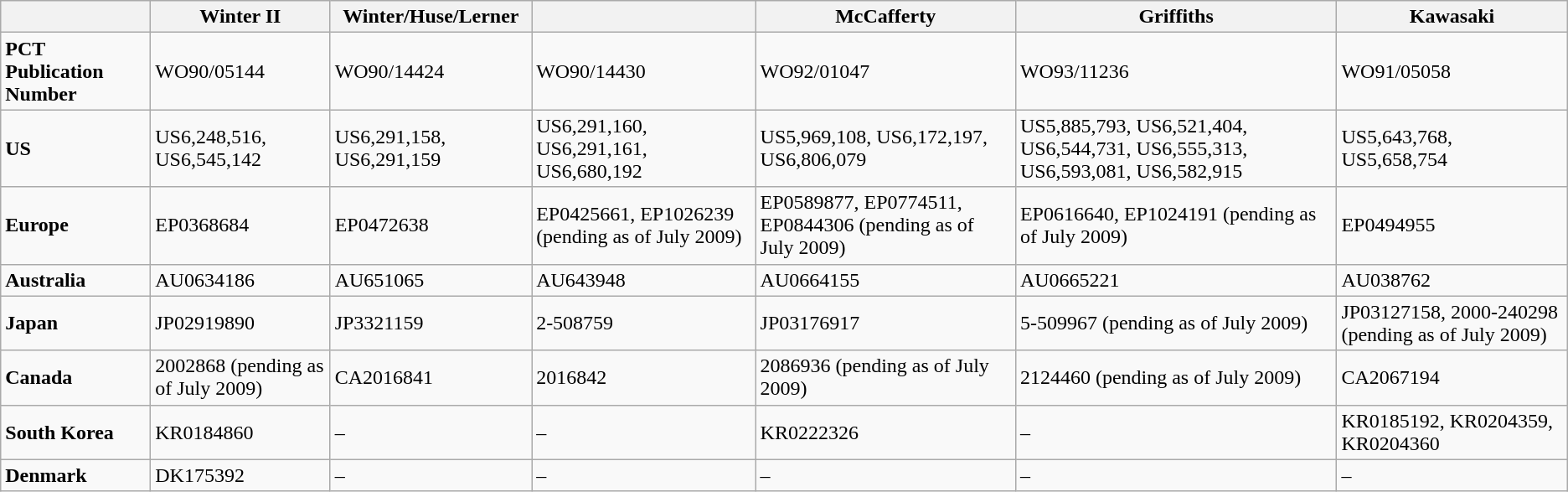<table class="wikitable">
<tr>
<th></th>
<th>Winter II</th>
<th>Winter/Huse/Lerner</th>
<th></th>
<th>McCafferty</th>
<th>Griffiths</th>
<th>Kawasaki</th>
</tr>
<tr>
<td><strong>PCT Publication Number</strong></td>
<td>WO90/05144</td>
<td>WO90/14424</td>
<td>WO90/14430</td>
<td>WO92/01047</td>
<td>WO93/11236</td>
<td>WO91/05058</td>
</tr>
<tr>
<td><strong>US</strong></td>
<td>US6,248,516, US6,545,142</td>
<td>US6,291,158, US6,291,159</td>
<td>US6,291,160, US6,291,161, US6,680,192</td>
<td>US5,969,108, US6,172,197, US6,806,079</td>
<td>US5,885,793, US6,521,404, US6,544,731, US6,555,313, US6,593,081, US6,582,915</td>
<td>US5,643,768, US5,658,754</td>
</tr>
<tr>
<td><strong>Europe</strong></td>
<td>EP0368684</td>
<td>EP0472638</td>
<td>EP0425661, EP1026239 (pending as of July 2009)</td>
<td>EP0589877, EP0774511, EP0844306 (pending as of July 2009)</td>
<td>EP0616640, EP1024191 (pending as of July 2009)</td>
<td>EP0494955</td>
</tr>
<tr>
<td><strong>Australia</strong></td>
<td>AU0634186</td>
<td>AU651065</td>
<td>AU643948</td>
<td>AU0664155</td>
<td>AU0665221</td>
<td>AU038762</td>
</tr>
<tr>
<td><strong>Japan</strong></td>
<td>JP02919890</td>
<td>JP3321159</td>
<td>2-508759</td>
<td>JP03176917</td>
<td>5-509967 (pending as of July 2009)</td>
<td>JP03127158, 2000-240298 (pending as of July 2009)</td>
</tr>
<tr>
<td><strong>Canada</strong></td>
<td>2002868 (pending as of July 2009)</td>
<td>CA2016841</td>
<td>2016842</td>
<td>2086936 (pending as of July 2009)</td>
<td>2124460 (pending as of July 2009)</td>
<td>CA2067194</td>
</tr>
<tr>
<td><strong>South Korea</strong></td>
<td>KR0184860</td>
<td>–</td>
<td>–</td>
<td>KR0222326</td>
<td>–</td>
<td>KR0185192, KR0204359, KR0204360</td>
</tr>
<tr>
<td><strong>Denmark</strong></td>
<td>DK175392</td>
<td>–</td>
<td>–</td>
<td>–</td>
<td>–</td>
<td>–</td>
</tr>
</table>
